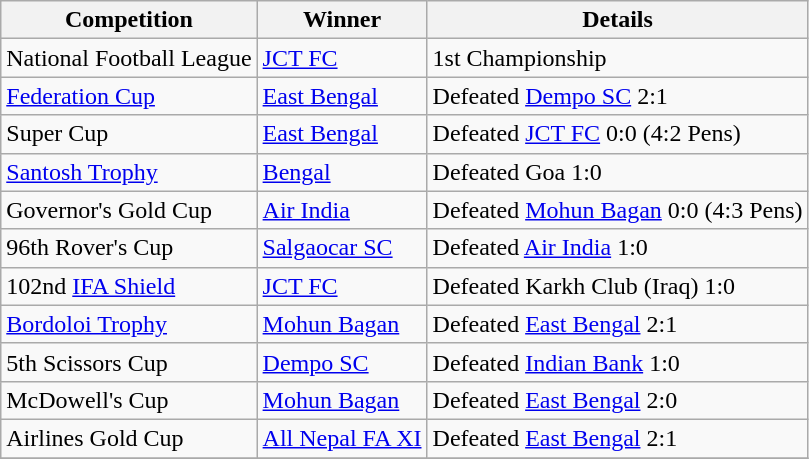<table class="wikitable">
<tr>
<th>Competition</th>
<th>Winner</th>
<th>Details</th>
</tr>
<tr>
<td>National Football League</td>
<td><a href='#'>JCT FC</a></td>
<td>1st Championship</td>
</tr>
<tr>
<td><a href='#'>Federation Cup</a></td>
<td><a href='#'>East Bengal</a></td>
<td>Defeated <a href='#'>Dempo SC</a> 2:1</td>
</tr>
<tr>
<td>Super Cup</td>
<td><a href='#'>East Bengal</a></td>
<td>Defeated <a href='#'>JCT FC</a> 0:0 (4:2 Pens)</td>
</tr>
<tr>
<td><a href='#'>Santosh Trophy</a></td>
<td><a href='#'>Bengal</a></td>
<td>Defeated Goa 1:0</td>
</tr>
<tr>
<td>Governor's Gold Cup</td>
<td><a href='#'>Air India</a></td>
<td>Defeated <a href='#'>Mohun Bagan</a> 0:0 (4:3 Pens)</td>
</tr>
<tr>
<td>96th Rover's Cup</td>
<td><a href='#'>Salgaocar SC</a></td>
<td>Defeated <a href='#'>Air India</a> 1:0</td>
</tr>
<tr>
<td>102nd <a href='#'>IFA Shield</a></td>
<td><a href='#'>JCT FC</a></td>
<td>Defeated Karkh Club (Iraq) 1:0</td>
</tr>
<tr>
<td><a href='#'>Bordoloi Trophy</a></td>
<td><a href='#'>Mohun Bagan</a></td>
<td>Defeated <a href='#'>East Bengal</a> 2:1</td>
</tr>
<tr>
<td>5th Scissors Cup</td>
<td><a href='#'>Dempo SC</a></td>
<td>Defeated <a href='#'>Indian Bank</a> 1:0</td>
</tr>
<tr>
<td>McDowell's Cup</td>
<td><a href='#'>Mohun Bagan</a></td>
<td>Defeated <a href='#'>East Bengal</a> 2:0</td>
</tr>
<tr>
<td>Airlines Gold Cup</td>
<td><a href='#'>All Nepal FA XI</a></td>
<td>Defeated <a href='#'>East Bengal</a> 2:1</td>
</tr>
<tr>
</tr>
</table>
